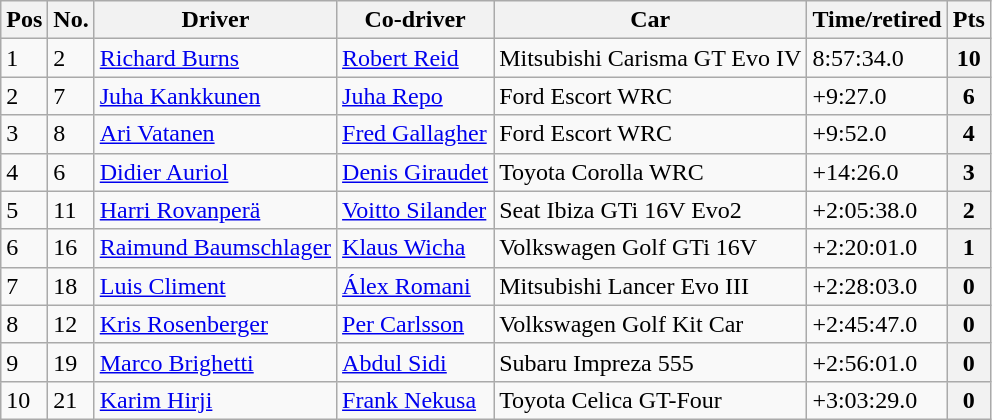<table class="wikitable">
<tr>
<th>Pos</th>
<th>No.</th>
<th>Driver</th>
<th>Co-driver</th>
<th>Car</th>
<th>Time/retired</th>
<th>Pts</th>
</tr>
<tr>
<td>1</td>
<td>2</td>
<td> <a href='#'>Richard Burns</a></td>
<td> <a href='#'>Robert Reid</a></td>
<td>Mitsubishi Carisma GT Evo IV</td>
<td>8:57:34.0</td>
<th>10</th>
</tr>
<tr>
<td>2</td>
<td>7</td>
<td> <a href='#'>Juha Kankkunen</a></td>
<td> <a href='#'>Juha Repo</a></td>
<td>Ford Escort WRC</td>
<td>+9:27.0</td>
<th>6</th>
</tr>
<tr>
<td>3</td>
<td>8</td>
<td> <a href='#'>Ari Vatanen</a></td>
<td> <a href='#'>Fred Gallagher</a></td>
<td>Ford Escort WRC</td>
<td>+9:52.0</td>
<th>4</th>
</tr>
<tr>
<td>4</td>
<td>6</td>
<td> <a href='#'>Didier Auriol</a></td>
<td> <a href='#'>Denis Giraudet</a></td>
<td>Toyota Corolla WRC</td>
<td>+14:26.0</td>
<th>3</th>
</tr>
<tr>
<td>5</td>
<td>11</td>
<td> <a href='#'>Harri Rovanperä</a></td>
<td> <a href='#'>Voitto Silander</a></td>
<td>Seat Ibiza GTi 16V Evo2</td>
<td>+2:05:38.0</td>
<th>2</th>
</tr>
<tr>
<td>6</td>
<td>16</td>
<td> <a href='#'>Raimund Baumschlager</a></td>
<td> <a href='#'>Klaus Wicha</a></td>
<td>Volkswagen Golf GTi 16V</td>
<td>+2:20:01.0</td>
<th>1</th>
</tr>
<tr>
<td>7</td>
<td>18</td>
<td> <a href='#'>Luis Climent</a></td>
<td> <a href='#'>Álex Romani</a></td>
<td>Mitsubishi Lancer Evo III</td>
<td>+2:28:03.0</td>
<th>0</th>
</tr>
<tr>
<td>8</td>
<td>12</td>
<td> <a href='#'>Kris Rosenberger</a></td>
<td> <a href='#'>Per Carlsson</a></td>
<td>Volkswagen Golf Kit Car</td>
<td>+2:45:47.0</td>
<th>0</th>
</tr>
<tr>
<td>9</td>
<td>19</td>
<td> <a href='#'>Marco Brighetti</a></td>
<td> <a href='#'>Abdul Sidi</a></td>
<td>Subaru Impreza 555</td>
<td>+2:56:01.0</td>
<th>0</th>
</tr>
<tr>
<td>10</td>
<td>21</td>
<td> <a href='#'>Karim Hirji</a></td>
<td> <a href='#'>Frank Nekusa</a></td>
<td>Toyota Celica GT-Four</td>
<td>+3:03:29.0</td>
<th>0</th>
</tr>
</table>
